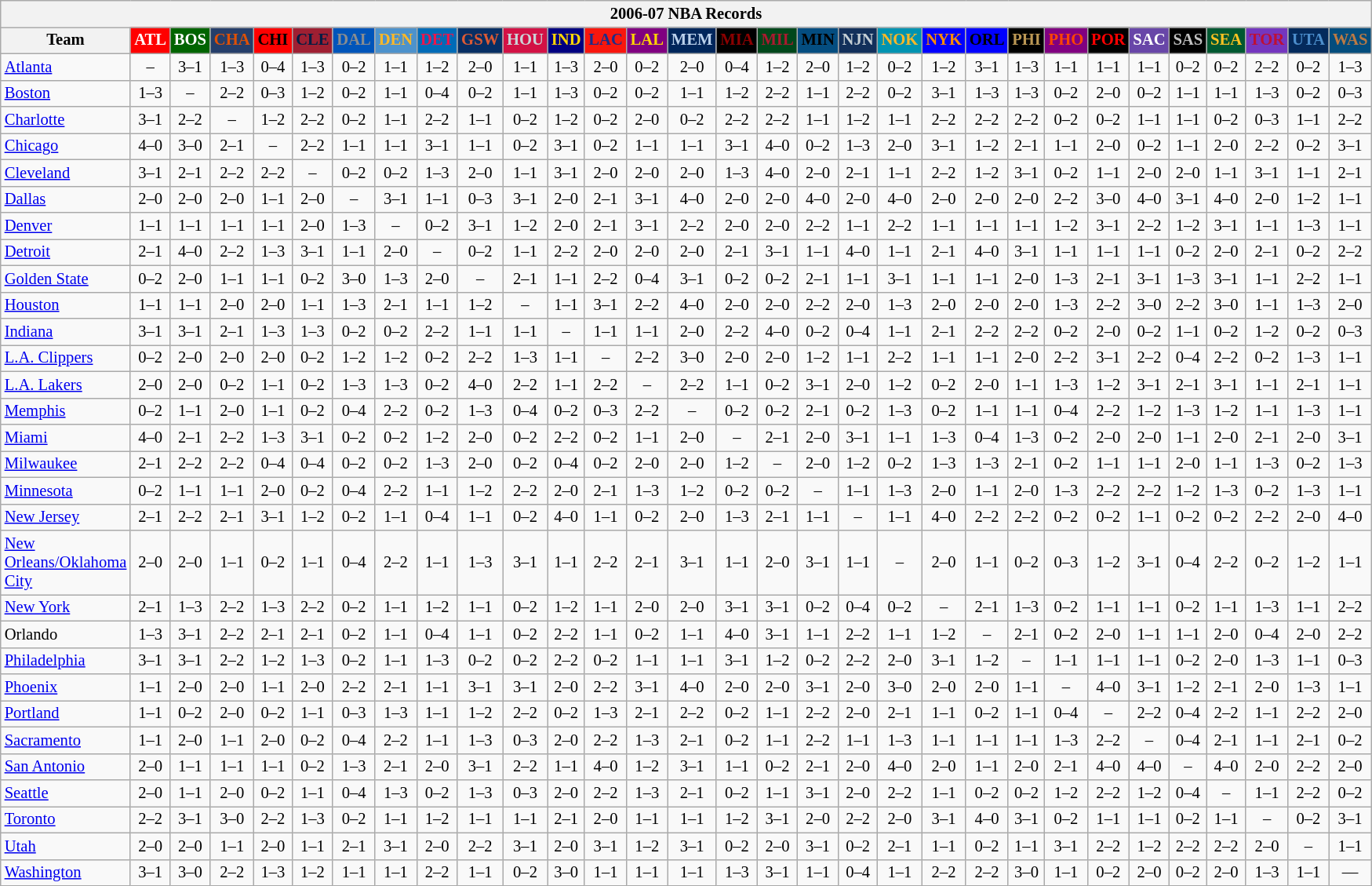<table class="wikitable" style="font-size:86%; text-align:center;">
<tr>
<th colspan=31>2006-07 NBA Records</th>
</tr>
<tr>
<th width=100>Team</th>
<th style="background:#FF0000;color:#FFFFFF;width=35">ATL</th>
<th style="background:#006400;color:#FFFFFF;width=35">BOS</th>
<th style="background:#253E6A;color:#DF5106;width=35">CHA</th>
<th style="background:#FF0000;color:#000000;width=35">CHI</th>
<th style="background:#9F1F32;color:#001D43;width=35">CLE</th>
<th style="background:#0055BA;color:#898D8F;width=35">DAL</th>
<th style="background:#4C92CC;color:#FDB827;width=35">DEN</th>
<th style="background:#006BB7;color:#ED164B;width=35">DET</th>
<th style="background:#072E63;color:#DC5A34;width=35">GSW</th>
<th style="background:#D31145;color:#CBD4D8;width=35">HOU</th>
<th style="background:#000080;color:#FFD700;width=35">IND</th>
<th style="background:#F9160D;color:#1A2E8B;width=35">LAC</th>
<th style="background:#800080;color:#FFD700;width=35">LAL</th>
<th style="background:#00265B;color:#BAD1EB;width=35">MEM</th>
<th style="background:#000000;color:#8B0000;width=35">MIA</th>
<th style="background:#00471B;color:#AC1A2F;width=35">MIL</th>
<th style="background:#044D80;color:#000000;width=35">MIN</th>
<th style="background:#12305B;color:#C4CED4;width=35">NJN</th>
<th style="background:#0093B1;color:#FDB827;width=35">NOK</th>
<th style="background:#0000FF;color:#FF8C00;width=35">NYK</th>
<th style="background:#0000FF;color:#000000;width=35">ORL</th>
<th style="background:#000000;color:#BB9754;width=35">PHI</th>
<th style="background:#800080;color:#FF4500;width=35">PHO</th>
<th style="background:#000000;color:#FF0000;width=35">POR</th>
<th style="background:#6846A8;color:#FFFFFF;width=35">SAC</th>
<th style="background:#000000;color:#C0C0C0;width=35">SAS</th>
<th style="background:#005831;color:#FFC322;width=35">SEA</th>
<th style="background:#7436BF;color:#BE0F34;width=35">TOR</th>
<th style="background:#042A5C;color:#4C8ECC;width=35">UTA</th>
<th style="background:#044D7D;color:#BC7A44;width=35">WAS</th>
</tr>
<tr>
<td style="text-align:left;"><a href='#'>Atlanta</a></td>
<td>–</td>
<td>3–1</td>
<td>1–3</td>
<td>0–4</td>
<td>1–3</td>
<td>0–2</td>
<td>1–1</td>
<td>1–2</td>
<td>2–0</td>
<td>1–1</td>
<td>1–3</td>
<td>2–0</td>
<td>0–2</td>
<td>2–0</td>
<td>0–4</td>
<td>1–2</td>
<td>2–0</td>
<td>1–2</td>
<td>0–2</td>
<td>1–2</td>
<td>3–1</td>
<td>1–3</td>
<td>1–1</td>
<td>1–1</td>
<td>1–1</td>
<td>0–2</td>
<td>0–2</td>
<td>2–2</td>
<td>0–2</td>
<td>1–3</td>
</tr>
<tr>
<td style="text-align:left;"><a href='#'>Boston</a></td>
<td>1–3</td>
<td>–</td>
<td>2–2</td>
<td>0–3</td>
<td>1–2</td>
<td>0–2</td>
<td>1–1</td>
<td>0–4</td>
<td>0–2</td>
<td>1–1</td>
<td>1–3</td>
<td>0–2</td>
<td>0–2</td>
<td>1–1</td>
<td>1–2</td>
<td>2–2</td>
<td>1–1</td>
<td>2–2</td>
<td>0–2</td>
<td>3–1</td>
<td>1–3</td>
<td>1–3</td>
<td>0–2</td>
<td>2–0</td>
<td>0–2</td>
<td>1–1</td>
<td>1–1</td>
<td>1–3</td>
<td>0–2</td>
<td>0–3</td>
</tr>
<tr>
<td style="text-align:left;"><a href='#'>Charlotte</a></td>
<td>3–1</td>
<td>2–2</td>
<td>–</td>
<td>1–2</td>
<td>2–2</td>
<td>0–2</td>
<td>1–1</td>
<td>2–2</td>
<td>1–1</td>
<td>0–2</td>
<td>1–2</td>
<td>0–2</td>
<td>2–0</td>
<td>0–2</td>
<td>2–2</td>
<td>2–2</td>
<td>1–1</td>
<td>1–2</td>
<td>1–1</td>
<td>2–2</td>
<td>2–2</td>
<td>2–2</td>
<td>0–2</td>
<td>0–2</td>
<td>1–1</td>
<td>1–1</td>
<td>0–2</td>
<td>0–3</td>
<td>1–1</td>
<td>2–2</td>
</tr>
<tr>
<td style="text-align:left;"><a href='#'>Chicago</a></td>
<td>4–0</td>
<td>3–0</td>
<td>2–1</td>
<td>–</td>
<td>2–2</td>
<td>1–1</td>
<td>1–1</td>
<td>3–1</td>
<td>1–1</td>
<td>0–2</td>
<td>3–1</td>
<td>0–2</td>
<td>1–1</td>
<td>1–1</td>
<td>3–1</td>
<td>4–0</td>
<td>0–2</td>
<td>1–3</td>
<td>2–0</td>
<td>3–1</td>
<td>1–2</td>
<td>2–1</td>
<td>1–1</td>
<td>2–0</td>
<td>0–2</td>
<td>1–1</td>
<td>2–0</td>
<td>2–2</td>
<td>0–2</td>
<td>3–1</td>
</tr>
<tr>
<td style="text-align:left;"><a href='#'>Cleveland</a></td>
<td>3–1</td>
<td>2–1</td>
<td>2–2</td>
<td>2–2</td>
<td>–</td>
<td>0–2</td>
<td>0–2</td>
<td>1–3</td>
<td>2–0</td>
<td>1–1</td>
<td>3–1</td>
<td>2–0</td>
<td>2–0</td>
<td>2–0</td>
<td>1–3</td>
<td>4–0</td>
<td>2–0</td>
<td>2–1</td>
<td>1–1</td>
<td>2–2</td>
<td>1–2</td>
<td>3–1</td>
<td>0–2</td>
<td>1–1</td>
<td>2–0</td>
<td>2–0</td>
<td>1–1</td>
<td>3–1</td>
<td>1–1</td>
<td>2–1</td>
</tr>
<tr>
<td style="text-align:left;"><a href='#'>Dallas</a></td>
<td>2–0</td>
<td>2–0</td>
<td>2–0</td>
<td>1–1</td>
<td>2–0</td>
<td>–</td>
<td>3–1</td>
<td>1–1</td>
<td>0–3</td>
<td>3–1</td>
<td>2–0</td>
<td>2–1</td>
<td>3–1</td>
<td>4–0</td>
<td>2–0</td>
<td>2–0</td>
<td>4–0</td>
<td>2–0</td>
<td>4–0</td>
<td>2–0</td>
<td>2–0</td>
<td>2–0</td>
<td>2–2</td>
<td>3–0</td>
<td>4–0</td>
<td>3–1</td>
<td>4–0</td>
<td>2–0</td>
<td>1–2</td>
<td>1–1</td>
</tr>
<tr>
<td style="text-align:left;"><a href='#'>Denver</a></td>
<td>1–1</td>
<td>1–1</td>
<td>1–1</td>
<td>1–1</td>
<td>2–0</td>
<td>1–3</td>
<td>–</td>
<td>0–2</td>
<td>3–1</td>
<td>1–2</td>
<td>2–0</td>
<td>2–1</td>
<td>3–1</td>
<td>2–2</td>
<td>2–0</td>
<td>2–0</td>
<td>2–2</td>
<td>1–1</td>
<td>2–2</td>
<td>1–1</td>
<td>1–1</td>
<td>1–1</td>
<td>1–2</td>
<td>3–1</td>
<td>2–2</td>
<td>1–2</td>
<td>3–1</td>
<td>1–1</td>
<td>1–3</td>
<td>1–1</td>
</tr>
<tr>
<td style="text-align:left;"><a href='#'>Detroit</a></td>
<td>2–1</td>
<td>4–0</td>
<td>2–2</td>
<td>1–3</td>
<td>3–1</td>
<td>1–1</td>
<td>2–0</td>
<td>–</td>
<td>0–2</td>
<td>1–1</td>
<td>2–2</td>
<td>2–0</td>
<td>2–0</td>
<td>2–0</td>
<td>2–1</td>
<td>3–1</td>
<td>1–1</td>
<td>4–0</td>
<td>1–1</td>
<td>2–1</td>
<td>4–0</td>
<td>3–1</td>
<td>1–1</td>
<td>1–1</td>
<td>1–1</td>
<td>0–2</td>
<td>2–0</td>
<td>2–1</td>
<td>0–2</td>
<td>2–2</td>
</tr>
<tr>
<td style="text-align:left;"><a href='#'>Golden State</a></td>
<td>0–2</td>
<td>2–0</td>
<td>1–1</td>
<td>1–1</td>
<td>0–2</td>
<td>3–0</td>
<td>1–3</td>
<td>2–0</td>
<td>–</td>
<td>2–1</td>
<td>1–1</td>
<td>2–2</td>
<td>0–4</td>
<td>3–1</td>
<td>0–2</td>
<td>0–2</td>
<td>2–1</td>
<td>1–1</td>
<td>3–1</td>
<td>1–1</td>
<td>1–1</td>
<td>2–0</td>
<td>1–3</td>
<td>2–1</td>
<td>3–1</td>
<td>1–3</td>
<td>3–1</td>
<td>1–1</td>
<td>2–2</td>
<td>1–1</td>
</tr>
<tr>
<td style="text-align:left;"><a href='#'>Houston</a></td>
<td>1–1</td>
<td>1–1</td>
<td>2–0</td>
<td>2–0</td>
<td>1–1</td>
<td>1–3</td>
<td>2–1</td>
<td>1–1</td>
<td>1–2</td>
<td>–</td>
<td>1–1</td>
<td>3–1</td>
<td>2–2</td>
<td>4–0</td>
<td>2–0</td>
<td>2–0</td>
<td>2–2</td>
<td>2–0</td>
<td>1–3</td>
<td>2–0</td>
<td>2–0</td>
<td>2–0</td>
<td>1–3</td>
<td>2–2</td>
<td>3–0</td>
<td>2–2</td>
<td>3–0</td>
<td>1–1</td>
<td>1–3</td>
<td>2–0</td>
</tr>
<tr>
<td style="text-align:left;"><a href='#'>Indiana</a></td>
<td>3–1</td>
<td>3–1</td>
<td>2–1</td>
<td>1–3</td>
<td>1–3</td>
<td>0–2</td>
<td>0–2</td>
<td>2–2</td>
<td>1–1</td>
<td>1–1</td>
<td>–</td>
<td>1–1</td>
<td>1–1</td>
<td>2–0</td>
<td>2–2</td>
<td>4–0</td>
<td>0–2</td>
<td>0–4</td>
<td>1–1</td>
<td>2–1</td>
<td>2–2</td>
<td>2–2</td>
<td>0–2</td>
<td>2–0</td>
<td>0–2</td>
<td>1–1</td>
<td>0–2</td>
<td>1–2</td>
<td>0–2</td>
<td>0–3</td>
</tr>
<tr>
<td style="text-align:left;"><a href='#'>L.A. Clippers</a></td>
<td>0–2</td>
<td>2–0</td>
<td>2–0</td>
<td>2–0</td>
<td>0–2</td>
<td>1–2</td>
<td>1–2</td>
<td>0–2</td>
<td>2–2</td>
<td>1–3</td>
<td>1–1</td>
<td>–</td>
<td>2–2</td>
<td>3–0</td>
<td>2–0</td>
<td>2–0</td>
<td>1–2</td>
<td>1–1</td>
<td>2–2</td>
<td>1–1</td>
<td>1–1</td>
<td>2–0</td>
<td>2–2</td>
<td>3–1</td>
<td>2–2</td>
<td>0–4</td>
<td>2–2</td>
<td>0–2</td>
<td>1–3</td>
<td>1–1</td>
</tr>
<tr>
<td style="text-align:left;"><a href='#'>L.A. Lakers</a></td>
<td>2–0</td>
<td>2–0</td>
<td>0–2</td>
<td>1–1</td>
<td>0–2</td>
<td>1–3</td>
<td>1–3</td>
<td>0–2</td>
<td>4–0</td>
<td>2–2</td>
<td>1–1</td>
<td>2–2</td>
<td>–</td>
<td>2–2</td>
<td>1–1</td>
<td>0–2</td>
<td>3–1</td>
<td>2–0</td>
<td>1–2</td>
<td>0–2</td>
<td>2–0</td>
<td>1–1</td>
<td>1–3</td>
<td>1–2</td>
<td>3–1</td>
<td>2–1</td>
<td>3–1</td>
<td>1–1</td>
<td>2–1</td>
<td>1–1</td>
</tr>
<tr>
<td style="text-align:left;"><a href='#'>Memphis</a></td>
<td>0–2</td>
<td>1–1</td>
<td>2–0</td>
<td>1–1</td>
<td>0–2</td>
<td>0–4</td>
<td>2–2</td>
<td>0–2</td>
<td>1–3</td>
<td>0–4</td>
<td>0–2</td>
<td>0–3</td>
<td>2–2</td>
<td>–</td>
<td>0–2</td>
<td>0–2</td>
<td>2–1</td>
<td>0–2</td>
<td>1–3</td>
<td>0–2</td>
<td>1–1</td>
<td>1–1</td>
<td>0–4</td>
<td>2–2</td>
<td>1–2</td>
<td>1–3</td>
<td>1–2</td>
<td>1–1</td>
<td>1–3</td>
<td>1–1</td>
</tr>
<tr>
<td style="text-align:left;"><a href='#'>Miami</a></td>
<td>4–0</td>
<td>2–1</td>
<td>2–2</td>
<td>1–3</td>
<td>3–1</td>
<td>0–2</td>
<td>0–2</td>
<td>1–2</td>
<td>2–0</td>
<td>0–2</td>
<td>2–2</td>
<td>0–2</td>
<td>1–1</td>
<td>2–0</td>
<td>–</td>
<td>2–1</td>
<td>2–0</td>
<td>3–1</td>
<td>1–1</td>
<td>1–3</td>
<td>0–4</td>
<td>1–3</td>
<td>0–2</td>
<td>2–0</td>
<td>2–0</td>
<td>1–1</td>
<td>2–0</td>
<td>2–1</td>
<td>2–0</td>
<td>3–1</td>
</tr>
<tr>
<td style="text-align:left;"><a href='#'>Milwaukee</a></td>
<td>2–1</td>
<td>2–2</td>
<td>2–2</td>
<td>0–4</td>
<td>0–4</td>
<td>0–2</td>
<td>0–2</td>
<td>1–3</td>
<td>2–0</td>
<td>0–2</td>
<td>0–4</td>
<td>0–2</td>
<td>2–0</td>
<td>2–0</td>
<td>1–2</td>
<td>–</td>
<td>2–0</td>
<td>1–2</td>
<td>0–2</td>
<td>1–3</td>
<td>1–3</td>
<td>2–1</td>
<td>0–2</td>
<td>1–1</td>
<td>1–1</td>
<td>2–0</td>
<td>1–1</td>
<td>1–3</td>
<td>0–2</td>
<td>1–3</td>
</tr>
<tr>
<td style="text-align:left;"><a href='#'>Minnesota</a></td>
<td>0–2</td>
<td>1–1</td>
<td>1–1</td>
<td>2–0</td>
<td>0–2</td>
<td>0–4</td>
<td>2–2</td>
<td>1–1</td>
<td>1–2</td>
<td>2–2</td>
<td>2–0</td>
<td>2–1</td>
<td>1–3</td>
<td>1–2</td>
<td>0–2</td>
<td>0–2</td>
<td>–</td>
<td>1–1</td>
<td>1–3</td>
<td>2–0</td>
<td>1–1</td>
<td>2–0</td>
<td>1–3</td>
<td>2–2</td>
<td>2–2</td>
<td>1–2</td>
<td>1–3</td>
<td>0–2</td>
<td>1–3</td>
<td>1–1</td>
</tr>
<tr>
<td style="text-align:left;"><a href='#'>New Jersey</a></td>
<td>2–1</td>
<td>2–2</td>
<td>2–1</td>
<td>3–1</td>
<td>1–2</td>
<td>0–2</td>
<td>1–1</td>
<td>0–4</td>
<td>1–1</td>
<td>0–2</td>
<td>4–0</td>
<td>1–1</td>
<td>0–2</td>
<td>2–0</td>
<td>1–3</td>
<td>2–1</td>
<td>1–1</td>
<td>–</td>
<td>1–1</td>
<td>4–0</td>
<td>2–2</td>
<td>2–2</td>
<td>0–2</td>
<td>0–2</td>
<td>1–1</td>
<td>0–2</td>
<td>0–2</td>
<td>2–2</td>
<td>2–0</td>
<td>4–0</td>
</tr>
<tr>
<td style="text-align:left;"><a href='#'>New Orleans/Oklahoma City</a></td>
<td>2–0</td>
<td>2–0</td>
<td>1–1</td>
<td>0–2</td>
<td>1–1</td>
<td>0–4</td>
<td>2–2</td>
<td>1–1</td>
<td>1–3</td>
<td>3–1</td>
<td>1–1</td>
<td>2–2</td>
<td>2–1</td>
<td>3–1</td>
<td>1–1</td>
<td>2–0</td>
<td>3–1</td>
<td>1–1</td>
<td>–</td>
<td>2–0</td>
<td>1–1</td>
<td>0–2</td>
<td>0–3</td>
<td>1–2</td>
<td>3–1</td>
<td>0–4</td>
<td>2–2</td>
<td>0–2</td>
<td>1–2</td>
<td>1–1</td>
</tr>
<tr>
<td style="text-align:left;"><a href='#'>New York</a></td>
<td>2–1</td>
<td>1–3</td>
<td>2–2</td>
<td>1–3</td>
<td>2–2</td>
<td>0–2</td>
<td>1–1</td>
<td>1–2</td>
<td>1–1</td>
<td>0–2</td>
<td>1–2</td>
<td>1–1</td>
<td>2–0</td>
<td>2–0</td>
<td>3–1</td>
<td>3–1</td>
<td>0–2</td>
<td>0–4</td>
<td>0–2</td>
<td>–</td>
<td>2–1</td>
<td>1–3</td>
<td>0–2</td>
<td>1–1</td>
<td>1–1</td>
<td>0–2</td>
<td>1–1</td>
<td>1–3</td>
<td>1–1</td>
<td>2–2</td>
</tr>
<tr>
<td style="text-align:left;">Orlando</td>
<td>1–3</td>
<td>3–1</td>
<td>2–2</td>
<td>2–1</td>
<td>2–1</td>
<td>0–2</td>
<td>1–1</td>
<td>0–4</td>
<td>1–1</td>
<td>0–2</td>
<td>2–2</td>
<td>1–1</td>
<td>0–2</td>
<td>1–1</td>
<td>4–0</td>
<td>3–1</td>
<td>1–1</td>
<td>2–2</td>
<td>1–1</td>
<td>1–2</td>
<td>–</td>
<td>2–1</td>
<td>0–2</td>
<td>2–0</td>
<td>1–1</td>
<td>1–1</td>
<td>2–0</td>
<td>0–4</td>
<td>2–0</td>
<td>2–2</td>
</tr>
<tr>
<td style="text-align:left;"><a href='#'>Philadelphia</a></td>
<td>3–1</td>
<td>3–1</td>
<td>2–2</td>
<td>1–2</td>
<td>1–3</td>
<td>0–2</td>
<td>1–1</td>
<td>1–3</td>
<td>0–2</td>
<td>0–2</td>
<td>2–2</td>
<td>0–2</td>
<td>1–1</td>
<td>1–1</td>
<td>3–1</td>
<td>1–2</td>
<td>0–2</td>
<td>2–2</td>
<td>2–0</td>
<td>3–1</td>
<td>1–2</td>
<td>–</td>
<td>1–1</td>
<td>1–1</td>
<td>1–1</td>
<td>0–2</td>
<td>2–0</td>
<td>1–3</td>
<td>1–1</td>
<td>0–3</td>
</tr>
<tr>
<td style="text-align:left;"><a href='#'>Phoenix</a></td>
<td>1–1</td>
<td>2–0</td>
<td>2–0</td>
<td>1–1</td>
<td>2–0</td>
<td>2–2</td>
<td>2–1</td>
<td>1–1</td>
<td>3–1</td>
<td>3–1</td>
<td>2–0</td>
<td>2–2</td>
<td>3–1</td>
<td>4–0</td>
<td>2–0</td>
<td>2–0</td>
<td>3–1</td>
<td>2–0</td>
<td>3–0</td>
<td>2–0</td>
<td>2–0</td>
<td>1–1</td>
<td>–</td>
<td>4–0</td>
<td>3–1</td>
<td>1–2</td>
<td>2–1</td>
<td>2–0</td>
<td>1–3</td>
<td>1–1</td>
</tr>
<tr>
<td style="text-align:left;"><a href='#'>Portland</a></td>
<td>1–1</td>
<td>0–2</td>
<td>2–0</td>
<td>0–2</td>
<td>1–1</td>
<td>0–3</td>
<td>1–3</td>
<td>1–1</td>
<td>1–2</td>
<td>2–2</td>
<td>0–2</td>
<td>1–3</td>
<td>2–1</td>
<td>2–2</td>
<td>0–2</td>
<td>1–1</td>
<td>2–2</td>
<td>2–0</td>
<td>2–1</td>
<td>1–1</td>
<td>0–2</td>
<td>1–1</td>
<td>0–4</td>
<td>–</td>
<td>2–2</td>
<td>0–4</td>
<td>2–2</td>
<td>1–1</td>
<td>2–2</td>
<td>2–0</td>
</tr>
<tr>
<td style="text-align:left;"><a href='#'>Sacramento</a></td>
<td>1–1</td>
<td>2–0</td>
<td>1–1</td>
<td>2–0</td>
<td>0–2</td>
<td>0–4</td>
<td>2–2</td>
<td>1–1</td>
<td>1–3</td>
<td>0–3</td>
<td>2–0</td>
<td>2–2</td>
<td>1–3</td>
<td>2–1</td>
<td>0–2</td>
<td>1–1</td>
<td>2–2</td>
<td>1–1</td>
<td>1–3</td>
<td>1–1</td>
<td>1–1</td>
<td>1–1</td>
<td>1–3</td>
<td>2–2</td>
<td>–</td>
<td>0–4</td>
<td>2–1</td>
<td>1–1</td>
<td>2–1</td>
<td>0–2</td>
</tr>
<tr>
<td style="text-align:left;"><a href='#'>San Antonio</a></td>
<td>2–0</td>
<td>1–1</td>
<td>1–1</td>
<td>1–1</td>
<td>0–2</td>
<td>1–3</td>
<td>2–1</td>
<td>2–0</td>
<td>3–1</td>
<td>2–2</td>
<td>1–1</td>
<td>4–0</td>
<td>1–2</td>
<td>3–1</td>
<td>1–1</td>
<td>0–2</td>
<td>2–1</td>
<td>2–0</td>
<td>4–0</td>
<td>2–0</td>
<td>1–1</td>
<td>2–0</td>
<td>2–1</td>
<td>4–0</td>
<td>4–0</td>
<td>–</td>
<td>4–0</td>
<td>2–0</td>
<td>2–2</td>
<td>2–0</td>
</tr>
<tr>
<td style="text-align:left;"><a href='#'>Seattle</a></td>
<td>2–0</td>
<td>1–1</td>
<td>2–0</td>
<td>0–2</td>
<td>1–1</td>
<td>0–4</td>
<td>1–3</td>
<td>0–2</td>
<td>1–3</td>
<td>0–3</td>
<td>2–0</td>
<td>2–2</td>
<td>1–3</td>
<td>2–1</td>
<td>0–2</td>
<td>1–1</td>
<td>3–1</td>
<td>2–0</td>
<td>2–2</td>
<td>1–1</td>
<td>0–2</td>
<td>0–2</td>
<td>1–2</td>
<td>2–2</td>
<td>1–2</td>
<td>0–4</td>
<td>–</td>
<td>1–1</td>
<td>2–2</td>
<td>0–2</td>
</tr>
<tr>
<td style="text-align:left;"><a href='#'>Toronto</a></td>
<td>2–2</td>
<td>3–1</td>
<td>3–0</td>
<td>2–2</td>
<td>1–3</td>
<td>0–2</td>
<td>1–1</td>
<td>1–2</td>
<td>1–1</td>
<td>1–1</td>
<td>2–1</td>
<td>2–0</td>
<td>1–1</td>
<td>1–1</td>
<td>1–2</td>
<td>3–1</td>
<td>2–0</td>
<td>2–2</td>
<td>2–0</td>
<td>3–1</td>
<td>4–0</td>
<td>3–1</td>
<td>0–2</td>
<td>1–1</td>
<td>1–1</td>
<td>0–2</td>
<td>1–1</td>
<td>–</td>
<td>0–2</td>
<td>3–1</td>
</tr>
<tr>
<td style="text-align:left;"><a href='#'>Utah</a></td>
<td>2–0</td>
<td>2–0</td>
<td>1–1</td>
<td>2–0</td>
<td>1–1</td>
<td>2–1</td>
<td>3–1</td>
<td>2–0</td>
<td>2–2</td>
<td>3–1</td>
<td>2–0</td>
<td>3–1</td>
<td>1–2</td>
<td>3–1</td>
<td>0–2</td>
<td>2–0</td>
<td>3–1</td>
<td>0–2</td>
<td>2–1</td>
<td>1–1</td>
<td>0–2</td>
<td>1–1</td>
<td>3–1</td>
<td>2–2</td>
<td>1–2</td>
<td>2–2</td>
<td>2–2</td>
<td>2–0</td>
<td>–</td>
<td>1–1</td>
</tr>
<tr>
<td style="text-align:left;"><a href='#'>Washington</a></td>
<td>3–1</td>
<td>3–0</td>
<td>2–2</td>
<td>1–3</td>
<td>1–2</td>
<td>1–1</td>
<td>1–1</td>
<td>2–2</td>
<td>1–1</td>
<td>0–2</td>
<td>3–0</td>
<td>1–1</td>
<td>1–1</td>
<td>1–1</td>
<td>1–3</td>
<td>3–1</td>
<td>1–1</td>
<td>0–4</td>
<td>1–1</td>
<td>2–2</td>
<td>2–2</td>
<td>3–0</td>
<td>1–1</td>
<td>0–2</td>
<td>2–0</td>
<td>0–2</td>
<td>2–0</td>
<td>1–3</td>
<td>1–1</td>
<td>—</td>
</tr>
</table>
